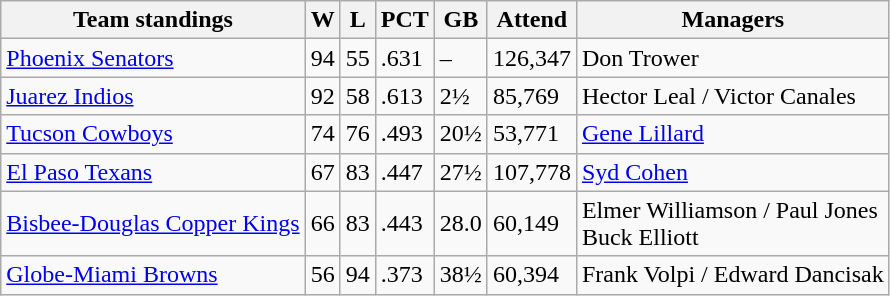<table class="wikitable">
<tr>
<th>Team standings</th>
<th>W</th>
<th>L</th>
<th>PCT</th>
<th>GB</th>
<th>Attend</th>
<th>Managers</th>
</tr>
<tr>
<td><a href='#'>Phoenix Senators</a></td>
<td>94</td>
<td>55</td>
<td>.631</td>
<td>–</td>
<td>126,347</td>
<td>Don Trower</td>
</tr>
<tr>
<td><a href='#'>Juarez Indios</a></td>
<td>92</td>
<td>58</td>
<td>.613</td>
<td>2½</td>
<td>85,769</td>
<td>Hector Leal / Victor Canales</td>
</tr>
<tr>
<td><a href='#'>Tucson Cowboys</a></td>
<td>74</td>
<td>76</td>
<td>.493</td>
<td>20½</td>
<td>53,771</td>
<td><a href='#'>Gene Lillard</a></td>
</tr>
<tr>
<td><a href='#'>El Paso Texans</a></td>
<td>67</td>
<td>83</td>
<td>.447</td>
<td>27½</td>
<td>107,778</td>
<td><a href='#'>Syd Cohen</a></td>
</tr>
<tr>
<td><a href='#'>Bisbee-Douglas Copper Kings</a></td>
<td>66</td>
<td>83</td>
<td>.443</td>
<td>28.0</td>
<td>60,149</td>
<td>Elmer Williamson / Paul Jones <br> Buck Elliott</td>
</tr>
<tr>
<td><a href='#'>Globe-Miami Browns</a></td>
<td>56</td>
<td>94</td>
<td>.373</td>
<td>38½</td>
<td>60,394</td>
<td>Frank Volpi / Edward Dancisak</td>
</tr>
</table>
